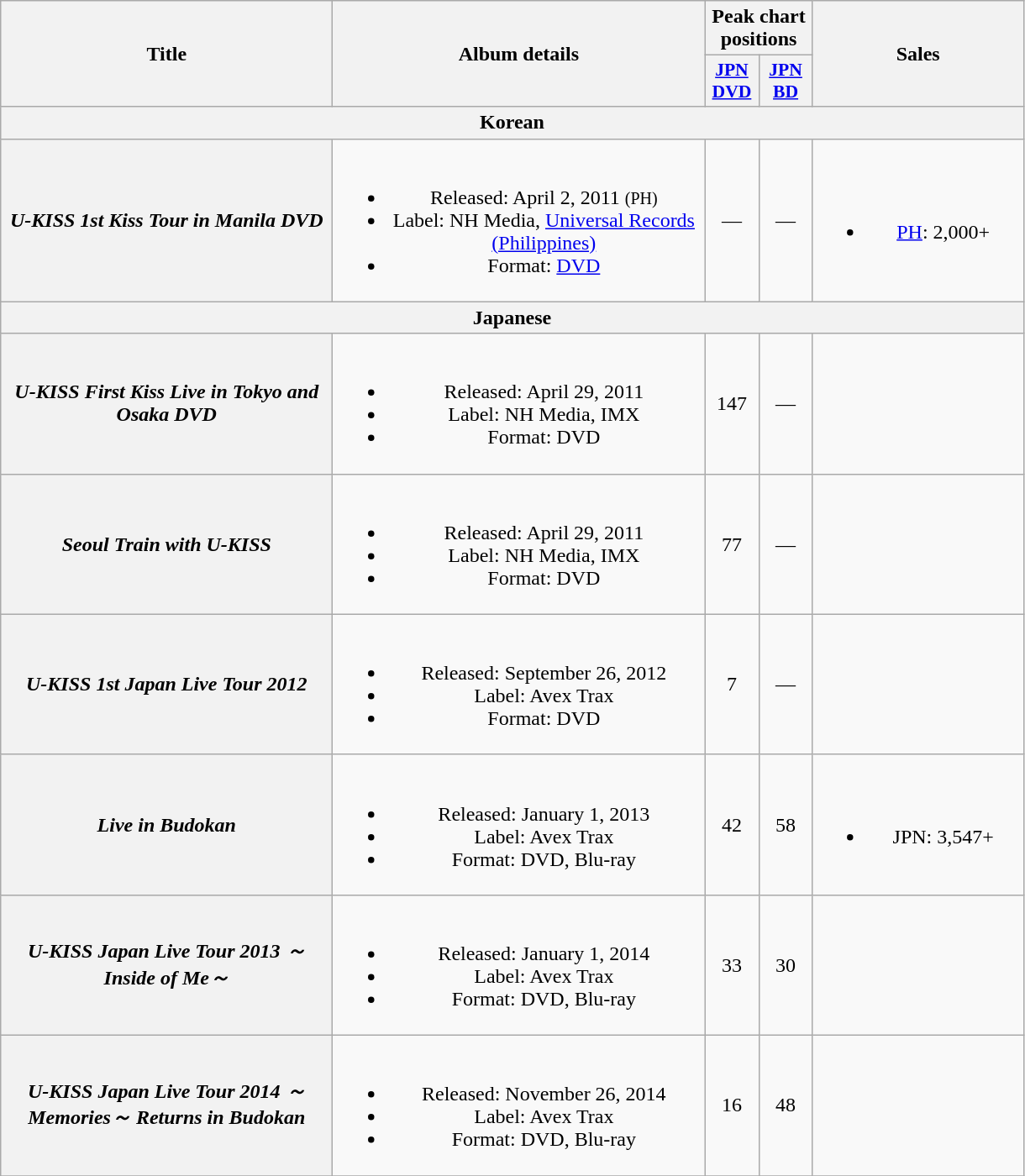<table class="wikitable plainrowheaders" style="text-align:center;">
<tr>
<th scope="col" rowspan="2" style="width:16em;">Title</th>
<th scope="col" rowspan="2" style="width:18em;">Album details</th>
<th scope="col" colspan="2">Peak chart positions</th>
<th scope="col" rowspan="2" style="width:10em;">Sales</th>
</tr>
<tr>
<th scope="col" style="width:2.5em;font-size:90%;"><a href='#'>JPN<br>DVD</a><br></th>
<th scope="col" style="width:2.5em;font-size:90%;"><a href='#'>JPN<br>BD</a><br></th>
</tr>
<tr>
<th colspan="6">Korean</th>
</tr>
<tr>
<th scope="row"><em>U-KISS 1st Kiss Tour in Manila DVD</em></th>
<td><br><ul><li>Released: April 2, 2011 <small>(PH)</small></li><li>Label: NH Media, <a href='#'>Universal Records (Philippines)</a></li><li>Format: <a href='#'>DVD</a></li></ul></td>
<td>—</td>
<td>—</td>
<td><br><ul><li><a href='#'>PH</a>: 2,000+</li></ul></td>
</tr>
<tr>
<th colspan="6">Japanese</th>
</tr>
<tr>
<th scope="row"><em>U-KISS First Kiss Live in Tokyo and Osaka DVD</em></th>
<td><br><ul><li>Released: April 29, 2011</li><li>Label: NH Media, IMX</li><li>Format: DVD</li></ul></td>
<td>147</td>
<td>—</td>
<td></td>
</tr>
<tr>
<th scope="row"><em>Seoul Train with U-KISS</em></th>
<td><br><ul><li>Released: April 29, 2011</li><li>Label: NH Media, IMX</li><li>Format: DVD</li></ul></td>
<td>77</td>
<td>—</td>
<td></td>
</tr>
<tr>
<th scope="row"><em>U-KISS 1st Japan Live Tour 2012</em></th>
<td><br><ul><li>Released: September 26, 2012</li><li>Label: Avex Trax</li><li>Format: DVD</li></ul></td>
<td>7</td>
<td>—</td>
<td></td>
</tr>
<tr>
<th scope="row"><em>Live in Budokan</em></th>
<td><br><ul><li>Released: January 1, 2013</li><li>Label: Avex Trax</li><li>Format: DVD, Blu-ray</li></ul></td>
<td>42</td>
<td>58</td>
<td><br><ul><li>JPN: 3,547+</li></ul></td>
</tr>
<tr>
<th scope="row"><em>U-KISS Japan Live Tour 2013 ～Inside of Me～</em></th>
<td><br><ul><li>Released: January 1, 2014</li><li>Label: Avex Trax</li><li>Format: DVD, Blu-ray</li></ul></td>
<td>33</td>
<td>30</td>
<td></td>
</tr>
<tr>
<th scope="row"><em>U-KISS Japan Live Tour 2014 ～Memories～ Returns in Budokan</em></th>
<td><br><ul><li>Released: November 26, 2014</li><li>Label: Avex Trax</li><li>Format: DVD, Blu-ray</li></ul></td>
<td>16</td>
<td>48</td>
<td></td>
</tr>
<tr>
</tr>
</table>
